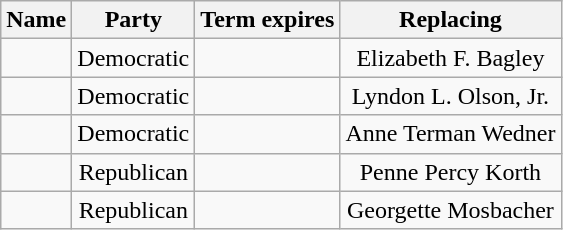<table class="wikitable sortable" style="text-align:center">
<tr>
<th>Name</th>
<th>Party</th>
<th>Term expires</th>
<th>Replacing</th>
</tr>
<tr>
<td></td>
<td>Democratic</td>
<td></td>
<td>Elizabeth F. Bagley</td>
</tr>
<tr>
<td></td>
<td>Democratic</td>
<td></td>
<td>Lyndon L. Olson, Jr.</td>
</tr>
<tr>
<td></td>
<td>Democratic</td>
<td></td>
<td>Anne Terman Wedner</td>
</tr>
<tr>
<td></td>
<td>Republican</td>
<td></td>
<td>Penne Percy Korth</td>
</tr>
<tr>
<td></td>
<td>Republican</td>
<td></td>
<td>Georgette Mosbacher</td>
</tr>
</table>
